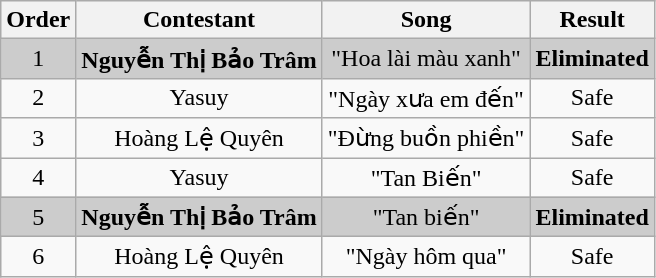<table class="wikitable plainrowheaders" style="text-align:center;">
<tr style="background:#f2f2f2;">
<th scope="col">Order</th>
<th scope="col">Contestant</th>
<th scope="col">Song</th>
<th scope="col">Result</th>
</tr>
<tr style="background:#ccc;">
<td>1</td>
<td scope="row"><strong>Nguyễn Thị Bảo Trâm</strong></td>
<td>"Hoa lài màu xanh"</td>
<td><strong>Eliminated</strong></td>
</tr>
<tr>
<td>2</td>
<td scope="row">Yasuy</td>
<td>"Ngày xưa em đến"</td>
<td>Safe</td>
</tr>
<tr>
<td>3</td>
<td scope="row">Hoàng Lệ Quyên</td>
<td>"Đừng buồn phiền"</td>
<td>Safe</td>
</tr>
<tr>
<td>4</td>
<td scope="row">Yasuy</td>
<td>"Tan Biến"</td>
<td>Safe</td>
</tr>
<tr style="background:#ccc;">
<td>5</td>
<td scope="row"><strong>Nguyễn Thị Bảo Trâm</strong></td>
<td>"Tan biến"</td>
<td><strong>Eliminated</strong></td>
</tr>
<tr>
<td>6</td>
<td scope="row">Hoàng Lệ Quyên</td>
<td>"Ngày hôm qua"</td>
<td>Safe</td>
</tr>
</table>
